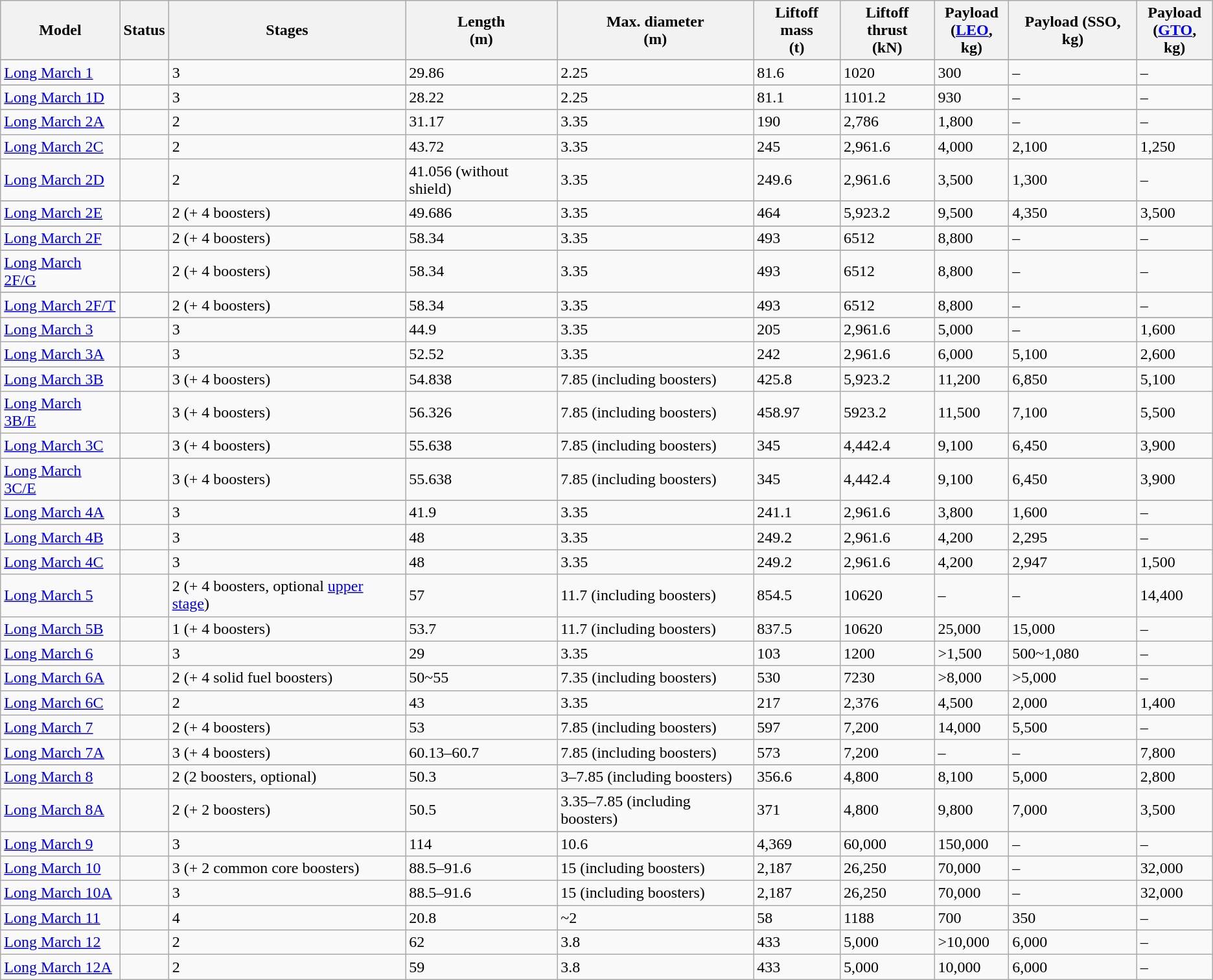<table class="wikitable sortable">
<tr style="background:#ccf;"|align="center">
<th>Model</th>
<th>Status</th>
<th data-sort-type="number">Stages</th>
<th data-sort-type="number">Length<br>(m)</th>
<th data-sort-type="number">Max. diameter<br>(m)</th>
<th data-sort-type="number">Liftoff mass<br>(t)</th>
<th data-sort-type="number">Liftoff thrust<br>(kN)</th>
<th data-sort-type="number">Payload<br>(<a href='#'>LEO</a>, kg)</th>
<th data-sort-type="number">Payload (SSO, kg)</th>
<th data-sort-type="number">Payload<br>(<a href='#'>GTO</a>, kg)</th>
</tr>
<tr style="background:#ccc">
</tr>
<tr>
<td><a href='#'>Long March 1</a></td>
<td></td>
<td>3</td>
<td>29.86</td>
<td>2.25</td>
<td>81.6</td>
<td>1020</td>
<td>300</td>
<td>–</td>
<td>–</td>
</tr>
<tr style="background:#ccc">
</tr>
<tr>
<td><a href='#'>Long March 1D</a></td>
<td></td>
<td>3</td>
<td>28.22</td>
<td>2.25</td>
<td>81.1</td>
<td>1101.2</td>
<td>930</td>
<td>–</td>
<td>–</td>
</tr>
<tr style="background:#ccc">
</tr>
<tr>
<td><a href='#'>Long March 2A</a></td>
<td></td>
<td>2</td>
<td>31.17</td>
<td>3.35</td>
<td>190</td>
<td>2,786</td>
<td>1,800</td>
<td>–</td>
<td>–</td>
</tr>
<tr>
<td><a href='#'>Long March 2C</a></td>
<td></td>
<td>2</td>
<td>43.72</td>
<td>3.35</td>
<td>245</td>
<td>2,961.6</td>
<td>4,000</td>
<td>2,100</td>
<td>1,250</td>
</tr>
<tr>
<td><a href='#'>Long March 2D</a></td>
<td></td>
<td>2</td>
<td>41.056 (without shield)</td>
<td>3.35</td>
<td>249.6</td>
<td>2,961.6</td>
<td>3,500</td>
<td>1,300</td>
<td>–</td>
</tr>
<tr style="background:#ccc">
</tr>
<tr>
<td><a href='#'>Long March 2E</a></td>
<td></td>
<td>2 (+ 4 boosters)</td>
<td>49.686</td>
<td>3.35</td>
<td>464</td>
<td>5,923.2</td>
<td>9,500</td>
<td>4,350</td>
<td>3,500</td>
</tr>
<tr style="background:#aaa">
</tr>
<tr style="background:#ccc">
</tr>
<tr>
<td><a href='#'>Long March 2F</a></td>
<td></td>
<td>2 (+ 4 boosters)</td>
<td>58.34</td>
<td>3.35</td>
<td>493</td>
<td>6512</td>
<td>8,800</td>
<td>–</td>
<td>–</td>
</tr>
<tr style="background:#ccc">
</tr>
<tr style="background:#ccc">
</tr>
<tr>
<td><a href='#'>Long March 2F/G</a></td>
<td></td>
<td>2 (+ 4 boosters)</td>
<td>58.34</td>
<td>3.35</td>
<td>493</td>
<td>6512</td>
<td>8,800</td>
<td>–</td>
<td>–</td>
</tr>
<tr style="background:#ccc">
</tr>
<tr style="background:#ccc">
</tr>
<tr>
<td><a href='#'>Long March 2F/T</a></td>
<td></td>
<td>2 (+ 4 boosters)</td>
<td>58.34</td>
<td>3.35</td>
<td>493</td>
<td>6512</td>
<td>8,800</td>
<td>–</td>
<td>–</td>
</tr>
<tr style="background:#ccc">
</tr>
<tr style="background:#ccc">
</tr>
<tr>
<td><a href='#'>Long March 3</a></td>
<td></td>
<td>3</td>
<td>44.9</td>
<td>3.35</td>
<td>205</td>
<td>2,961.6</td>
<td>5,000</td>
<td>–</td>
<td>1,600</td>
</tr>
<tr>
<td><a href='#'>Long March 3A</a></td>
<td></td>
<td>3</td>
<td>52.52</td>
<td>3.35</td>
<td>242</td>
<td>2,961.6</td>
<td>6,000</td>
<td>5,100</td>
<td>2,600</td>
</tr>
<tr style="background:#ccc">
</tr>
<tr>
<td><a href='#'>Long March 3B</a></td>
<td></td>
<td>3 (+ 4 boosters)</td>
<td>54.838</td>
<td>7.85 (including boosters)</td>
<td>425.8</td>
<td>5,923.2</td>
<td>11,200</td>
<td>6,850</td>
<td>5,100</td>
</tr>
<tr>
<td><a href='#'>Long March 3B/E</a></td>
<td></td>
<td>3 (+ 4 boosters)</td>
<td>56.326</td>
<td>7.85 (including boosters)</td>
<td>458.97</td>
<td>5923.2</td>
<td>11,500</td>
<td>7,100</td>
<td>5,500</td>
</tr>
<tr>
<td><a href='#'>Long March 3C</a></td>
<td></td>
<td>3 (+ 4 boosters)</td>
<td>55.638</td>
<td>7.85 (including boosters)</td>
<td>345</td>
<td>4,442.4</td>
<td>9,100</td>
<td>6,450</td>
<td>3,900</td>
</tr>
<tr style="background:#ccc">
</tr>
<tr>
<td><a href='#'>Long March 3C/E</a></td>
<td></td>
<td>3 (+ 4 boosters)</td>
<td>55.638</td>
<td>7.85 (including boosters)</td>
<td>345</td>
<td>4,442.4</td>
<td>9,100</td>
<td>6,450</td>
<td>3,900</td>
</tr>
<tr style="background:#ccc">
</tr>
<tr>
<td><a href='#'>Long March 4A</a></td>
<td></td>
<td>3</td>
<td>41.9</td>
<td>3.35</td>
<td>241.1</td>
<td>2,961.6</td>
<td>3,800</td>
<td>1,600</td>
<td>–</td>
</tr>
<tr>
<td><a href='#'>Long March 4B</a></td>
<td></td>
<td>3</td>
<td>48</td>
<td>3.35</td>
<td>249.2</td>
<td>2,961.6</td>
<td>4,200</td>
<td>2,295</td>
<td>–</td>
</tr>
<tr>
<td><a href='#'>Long March 4C</a></td>
<td></td>
<td>3</td>
<td>48</td>
<td>3.35</td>
<td>249.2</td>
<td>2,961.6</td>
<td>4,200</td>
<td>2,947</td>
<td>1,500</td>
</tr>
<tr>
<td><a href='#'>Long March 5</a>  </td>
<td></td>
<td>2 (+ 4 boosters, optional <a href='#'>upper stage</a>)</td>
<td>57</td>
<td>11.7 (including boosters)</td>
<td>854.5</td>
<td>10620</td>
<td>–</td>
<td>–</td>
<td>14,400</td>
</tr>
<tr>
<td><a href='#'>Long March 5B</a></td>
<td></td>
<td>1 (+ 4 boosters)</td>
<td>53.7</td>
<td>11.7 (including boosters)</td>
<td>837.5</td>
<td>10620</td>
<td>25,000</td>
<td>15,000</td>
<td>–</td>
</tr>
<tr>
<td><a href='#'>Long March 6</a></td>
<td></td>
<td>3</td>
<td>29</td>
<td>3.35</td>
<td>103</td>
<td>1200</td>
<td>>1,500</td>
<td>500~1,080</td>
<td>–</td>
</tr>
<tr>
<td><a href='#'>Long March 6A</a></td>
<td></td>
<td>2 (+ 4 solid fuel boosters)</td>
<td>50~55</td>
<td>7.35 (including boosters)</td>
<td>530</td>
<td>7230</td>
<td>>8,000</td>
<td>>5,000</td>
<td>–</td>
</tr>
<tr>
<td><a href='#'>Long March 6C</a></td>
<td></td>
<td>2</td>
<td>43</td>
<td>3.35</td>
<td>217</td>
<td>2,376</td>
<td>4,500</td>
<td>2,000</td>
<td>1,400</td>
</tr>
<tr>
<td><a href='#'>Long March 7</a></td>
<td></td>
<td>2 (+ 4 boosters)</td>
<td>53</td>
<td>7.85 (including boosters)</td>
<td>597</td>
<td>7,200</td>
<td>14,000</td>
<td>5,500</td>
<td>–</td>
</tr>
<tr>
<td><a href='#'>Long March 7A</a></td>
<td></td>
<td>3 (+ 4 boosters)</td>
<td>60.13–60.7</td>
<td>7.85 (including boosters)</td>
<td>573</td>
<td>7,200</td>
<td>–</td>
<td>–</td>
<td>7,800</td>
</tr>
<tr style="background:#cfc">
</tr>
<tr>
<td><a href='#'>Long March 8</a></td>
<td></td>
<td>2 (2 boosters, optional)</td>
<td>50.3</td>
<td>3–7.85 (including boosters)</td>
<td>356.6</td>
<td>4,800</td>
<td>8,100</td>
<td>5,000</td>
<td>2,800</td>
</tr>
<tr style="background:#cfc">
</tr>
<tr>
<td><a href='#'>Long March 8A</a></td>
<td></td>
<td>2 (+ 2 boosters)</td>
<td>50.5</td>
<td>3.35–7.85 (including boosters)</td>
<td>371</td>
<td>4,800</td>
<td>9,800</td>
<td>7,000</td>
<td>3,500</td>
</tr>
<tr style="background:#cfc">
</tr>
<tr>
<td><a href='#'>Long March 9</a></td>
<td></td>
<td>3</td>
<td>114</td>
<td>10.6</td>
<td>4,369</td>
<td>60,000</td>
<td>150,000</td>
<td>–</td>
<td>–</td>
</tr>
<tr>
<td><a href='#'>Long March 10</a></td>
<td></td>
<td>3 (+ 2 common core boosters)</td>
<td>88.5–91.6</td>
<td>15 (including boosters)</td>
<td>2,187</td>
<td>26,250</td>
<td>70,000</td>
<td>–</td>
<td>32,000</td>
</tr>
<tr>
<td><a href='#'>Long March 10A</a></td>
<td></td>
<td>3</td>
<td>88.5–91.6</td>
<td>15 (including boosters)</td>
<td>2,187</td>
<td>26,250</td>
<td>70,000</td>
<td>–</td>
<td>32,000</td>
</tr>
<tr>
<td><a href='#'>Long March 11</a></td>
<td></td>
<td>4</td>
<td>20.8</td>
<td>~2</td>
<td>58</td>
<td>1188</td>
<td>700</td>
<td>350</td>
<td>–</td>
</tr>
<tr>
<td><a href='#'>Long March 12</a></td>
<td></td>
<td>2</td>
<td>62</td>
<td>3.8</td>
<td>433</td>
<td>5,000</td>
<td>>10,000</td>
<td 6,000>6,000</td>
<td>–</td>
</tr>
<tr>
<td><a href='#'>Long March 12A</a></td>
<td></td>
<td>2</td>
<td>59</td>
<td>3.8</td>
<td>433</td>
<td>5,000</td>
<td>10,000</td>
<td>6,000</td>
<td>–</td>
</tr>
</table>
